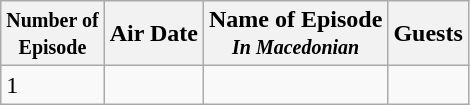<table class="wikitable sortable">
<tr>
<th><small>Number of <br> Episode</small></th>
<th>Air Date</th>
<th>Name of Episode <br> <small><em>In Macedonian</em></small></th>
<th>Guests</th>
</tr>
<tr>
<td>1</td>
<td></td>
<td></td>
<td></td>
</tr>
</table>
